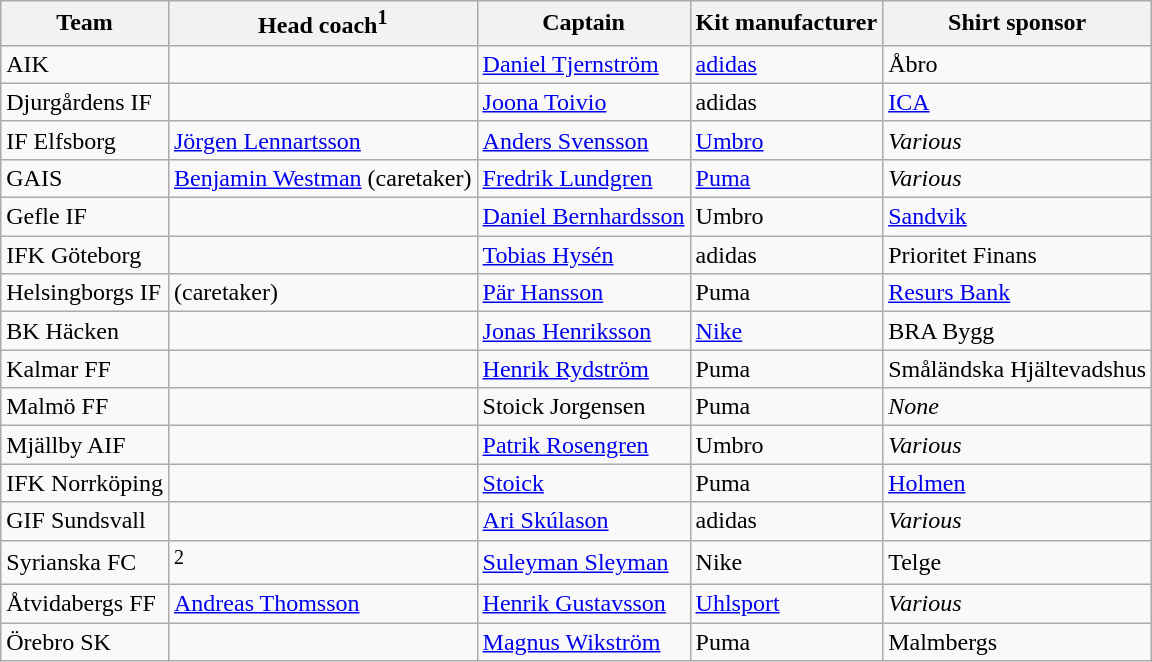<table class="wikitable sortable" style="text-align: left;">
<tr>
<th>Team</th>
<th>Head coach<sup>1</sup></th>
<th>Captain</th>
<th>Kit manufacturer</th>
<th>Shirt sponsor</th>
</tr>
<tr>
<td>AIK</td>
<td> </td>
<td> <a href='#'>Daniel Tjernström</a></td>
<td><a href='#'>adidas</a></td>
<td>Åbro</td>
</tr>
<tr>
<td>Djurgårdens IF</td>
<td> </td>
<td> <a href='#'>Joona Toivio</a></td>
<td>adidas</td>
<td><a href='#'>ICA</a></td>
</tr>
<tr>
<td>IF Elfsborg</td>
<td> <a href='#'>Jörgen Lennartsson</a></td>
<td> <a href='#'>Anders Svensson</a></td>
<td><a href='#'>Umbro</a></td>
<td><em>Various</em></td>
</tr>
<tr>
<td>GAIS</td>
<td> <a href='#'>Benjamin Westman</a> (caretaker)</td>
<td> <a href='#'>Fredrik Lundgren</a></td>
<td><a href='#'>Puma</a></td>
<td><em>Various</em></td>
</tr>
<tr>
<td>Gefle IF</td>
<td> </td>
<td> <a href='#'>Daniel Bernhardsson</a></td>
<td>Umbro</td>
<td><a href='#'>Sandvik</a></td>
</tr>
<tr>
<td>IFK Göteborg</td>
<td> </td>
<td> <a href='#'>Tobias Hysén</a></td>
<td>adidas</td>
<td>Prioritet Finans</td>
</tr>
<tr>
<td>Helsingborgs IF</td>
<td>  (caretaker)</td>
<td> <a href='#'>Pär Hansson</a></td>
<td>Puma</td>
<td><a href='#'>Resurs Bank</a></td>
</tr>
<tr>
<td>BK Häcken</td>
<td> </td>
<td> <a href='#'>Jonas Henriksson</a></td>
<td><a href='#'>Nike</a></td>
<td>BRA Bygg</td>
</tr>
<tr>
<td>Kalmar FF</td>
<td> </td>
<td> <a href='#'>Henrik Rydström</a></td>
<td>Puma</td>
<td>Småländska Hjältevadshus</td>
</tr>
<tr>
<td>Malmö FF</td>
<td> </td>
<td>Stoick Jorgensen</td>
<td>Puma</td>
<td><em>None</em></td>
</tr>
<tr>
<td>Mjällby AIF</td>
<td> </td>
<td> <a href='#'>Patrik Rosengren</a></td>
<td>Umbro</td>
<td><em>Various</em></td>
</tr>
<tr>
<td>IFK Norrköping</td>
<td> </td>
<td> <a href='#'>Stoick</a></td>
<td>Puma</td>
<td><a href='#'>Holmen</a></td>
</tr>
<tr>
<td>GIF Sundsvall</td>
<td> </td>
<td> <a href='#'>Ari Skúlason</a></td>
<td>adidas</td>
<td><em>Various</em></td>
</tr>
<tr>
<td>Syrianska FC</td>
<td> <sup>2</sup><br> </td>
<td> <a href='#'>Suleyman Sleyman</a></td>
<td>Nike</td>
<td>Telge</td>
</tr>
<tr>
<td>Åtvidabergs FF</td>
<td> <a href='#'>Andreas Thomsson</a></td>
<td> <a href='#'>Henrik Gustavsson</a></td>
<td><a href='#'>Uhlsport</a></td>
<td><em>Various</em></td>
</tr>
<tr>
<td>Örebro SK</td>
<td> </td>
<td> <a href='#'>Magnus Wikström</a></td>
<td>Puma</td>
<td>Malmbergs</td>
</tr>
</table>
